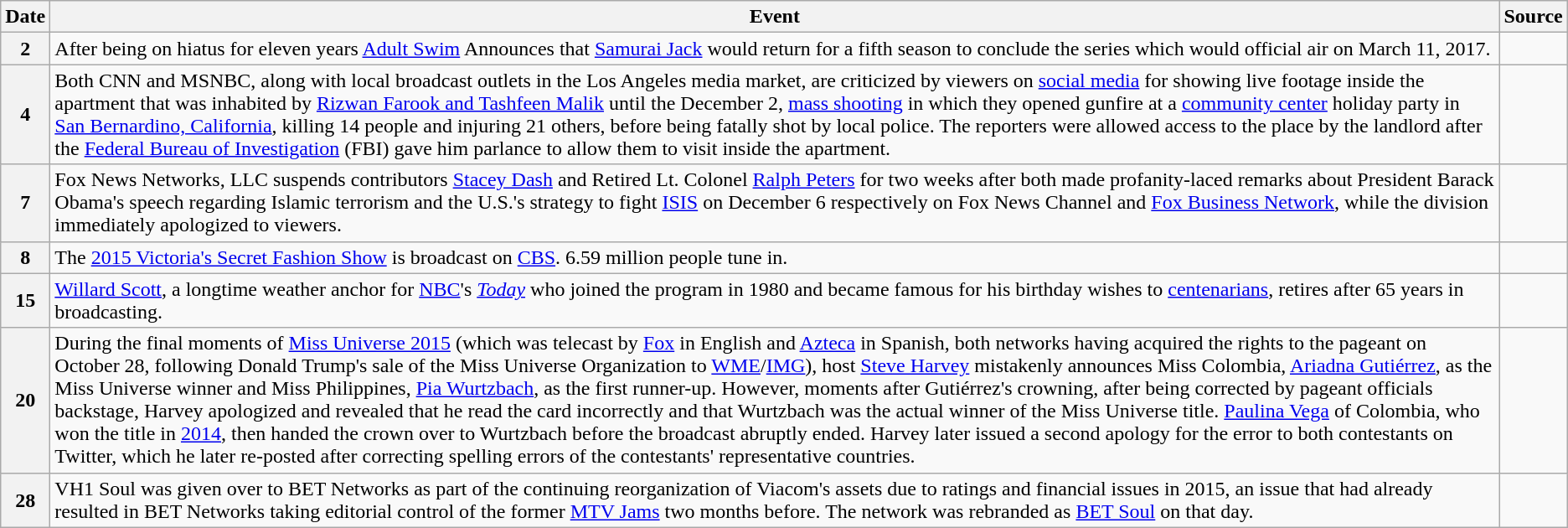<table class="wikitable">
<tr>
<th>Date</th>
<th>Event</th>
<th>Source</th>
</tr>
<tr>
<th>2</th>
<td>After being on hiatus for eleven years <a href='#'>Adult Swim</a> Announces that <a href='#'>Samurai Jack</a> would return for a fifth season to conclude the series which would official air on March 11, 2017.</td>
</tr>
<tr>
<th>4</th>
<td>Both CNN and MSNBC, along with local broadcast outlets in the Los Angeles media market, are criticized by viewers on <a href='#'>social media</a> for showing live footage inside the apartment that was inhabited by <a href='#'>Rizwan Farook and Tashfeen Malik</a> until the December 2, <a href='#'>mass shooting</a> in which they opened gunfire at a <a href='#'>community center</a> holiday party in <a href='#'>San Bernardino, California</a>, killing 14 people and injuring 21 others, before being fatally shot by local police. The reporters were allowed access to the place by the landlord after the <a href='#'>Federal Bureau of Investigation</a> (FBI) gave him parlance to allow them to visit inside the apartment.</td>
<td></td>
</tr>
<tr>
<th>7</th>
<td>Fox News Networks, LLC suspends contributors <a href='#'>Stacey Dash</a> and Retired Lt. Colonel <a href='#'>Ralph Peters</a> for two weeks after both made profanity-laced remarks about President Barack Obama's speech regarding Islamic terrorism and the U.S.'s strategy to fight <a href='#'>ISIS</a> on December 6 respectively on Fox News Channel and <a href='#'>Fox Business Network</a>, while the division immediately apologized to viewers.</td>
<td></td>
</tr>
<tr>
<th>8</th>
<td>The <a href='#'>2015 Victoria's Secret Fashion Show</a> is broadcast on <a href='#'>CBS</a>. 6.59 million people tune in.</td>
<td></td>
</tr>
<tr>
<th>15</th>
<td><a href='#'>Willard Scott</a>, a longtime weather anchor for <a href='#'>NBC</a>'s <em><a href='#'>Today</a></em> who joined the program in 1980 and became famous for his birthday wishes to <a href='#'>centenarians</a>, retires after 65 years in broadcasting.</td>
<td></td>
</tr>
<tr>
<th>20</th>
<td>During the final moments of <a href='#'>Miss Universe 2015</a> (which was telecast by <a href='#'>Fox</a> in English and <a href='#'>Azteca</a> in Spanish, both networks having acquired the rights to the pageant on October 28, following Donald Trump's sale of the Miss Universe Organization to <a href='#'>WME</a>/<a href='#'>IMG</a>), host <a href='#'>Steve Harvey</a> mistakenly announces Miss Colombia, <a href='#'>Ariadna Gutiérrez</a>, as the Miss Universe winner and Miss Philippines, <a href='#'>Pia Wurtzbach</a>, as the first runner-up. However, moments after Gutiérrez's crowning, after being corrected by pageant officials backstage, Harvey apologized and revealed that he read the card incorrectly and that Wurtzbach was the actual winner of the Miss Universe title. <a href='#'>Paulina Vega</a> of Colombia, who won the title in <a href='#'>2014</a>, then handed the crown over to Wurtzbach before the broadcast abruptly ended. Harvey later issued a second apology for the error to both contestants on Twitter, which he later re-posted after correcting spelling errors of the contestants' representative countries.</td>
<td></td>
</tr>
<tr>
<th>28</th>
<td>VH1 Soul was given over to BET Networks as part of the continuing reorganization of Viacom's assets due to ratings and financial issues in 2015, an issue that had already resulted in BET Networks taking editorial control of the former <a href='#'>MTV Jams</a> two months before. The network was rebranded as <a href='#'>BET Soul</a> on that day.</td>
<td></td>
</tr>
</table>
